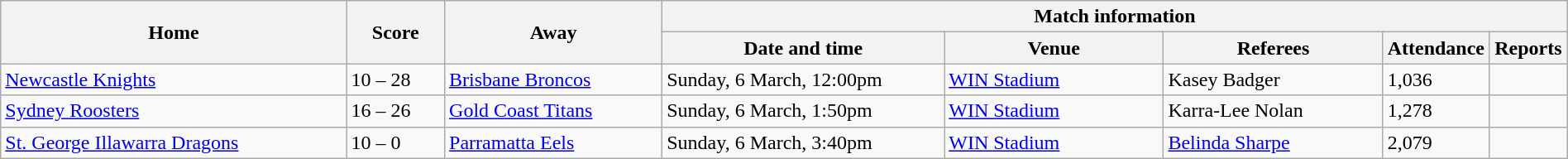<table class="wikitable defaultcenter col1left col3left" width="100%">
<tr>
<th rowspan="2">Home</th>
<th rowspan="2">Score</th>
<th rowspan="2">Away</th>
<th colspan="6">Match information</th>
</tr>
<tr>
<th width="18%">Date and time</th>
<th width="14%">Venue</th>
<th width="14%">Referees</th>
<th width="5%">Attendance</th>
<th width="5%">Reports</th>
</tr>
<tr>
<td> <a href='#'>Newcastle Knights</a></td>
<td>10 – 28</td>
<td> <a href='#'>Brisbane Broncos</a></td>
<td>Sunday, 6 March, 12:00pm</td>
<td><a href='#'>WIN Stadium</a></td>
<td>Kasey Badger</td>
<td>1,036</td>
<td></td>
</tr>
<tr>
<td> <a href='#'>Sydney Roosters</a></td>
<td>16 – 26</td>
<td> <a href='#'>Gold Coast Titans</a></td>
<td>Sunday, 6 March, 1:50pm</td>
<td><a href='#'>WIN Stadium</a></td>
<td>Karra-Lee Nolan</td>
<td>1,278</td>
<td></td>
</tr>
<tr>
<td> <a href='#'>St. George Illawarra Dragons</a></td>
<td>10 – 0</td>
<td> <a href='#'>Parramatta Eels</a></td>
<td>Sunday, 6 March, 3:40pm</td>
<td><a href='#'>WIN Stadium</a></td>
<td><a href='#'>Belinda Sharpe</a></td>
<td>2,079</td>
<td></td>
</tr>
</table>
